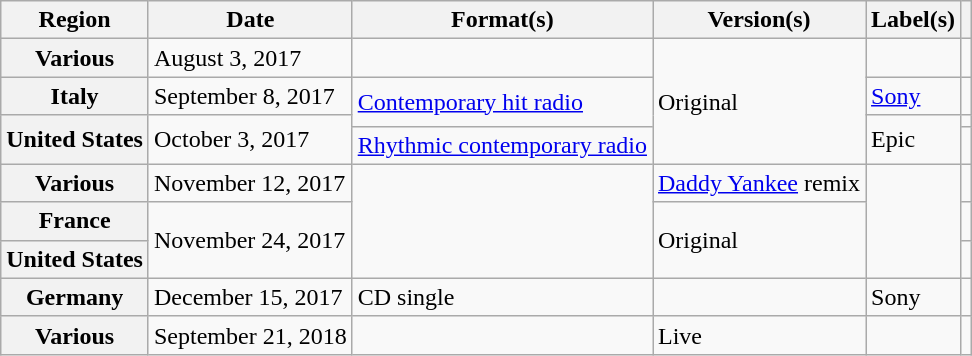<table class="wikitable plainrowheaders">
<tr>
<th scope="col">Region</th>
<th scope="col">Date</th>
<th scope="col">Format(s)</th>
<th scope="col">Version(s)</th>
<th scope="col">Label(s)</th>
<th scope="col"></th>
</tr>
<tr>
<th scope="row">Various</th>
<td>August 3, 2017</td>
<td></td>
<td rowspan="4">Original</td>
<td></td>
<td></td>
</tr>
<tr>
<th scope="row">Italy</th>
<td>September 8, 2017</td>
<td rowspan="2"><a href='#'>Contemporary hit radio</a></td>
<td><a href='#'>Sony</a></td>
<td></td>
</tr>
<tr>
<th scope="row" rowspan="2">United States</th>
<td rowspan="2">October 3, 2017</td>
<td rowspan="2">Epic</td>
<td></td>
</tr>
<tr>
<td><a href='#'>Rhythmic contemporary radio</a></td>
<td></td>
</tr>
<tr>
<th scope="row">Various</th>
<td>November 12, 2017</td>
<td rowspan="3"></td>
<td><a href='#'>Daddy Yankee</a> remix</td>
<td rowspan="3"></td>
<td></td>
</tr>
<tr>
<th scope="row">France</th>
<td rowspan="2">November 24, 2017</td>
<td rowspan="2">Original</td>
<td></td>
</tr>
<tr>
<th scope="row">United States</th>
<td></td>
</tr>
<tr>
<th scope="row">Germany</th>
<td>December 15, 2017</td>
<td>CD single</td>
<td></td>
<td>Sony</td>
<td></td>
</tr>
<tr>
<th scope="row">Various</th>
<td>September 21, 2018</td>
<td></td>
<td>Live</td>
<td></td>
<td></td>
</tr>
</table>
